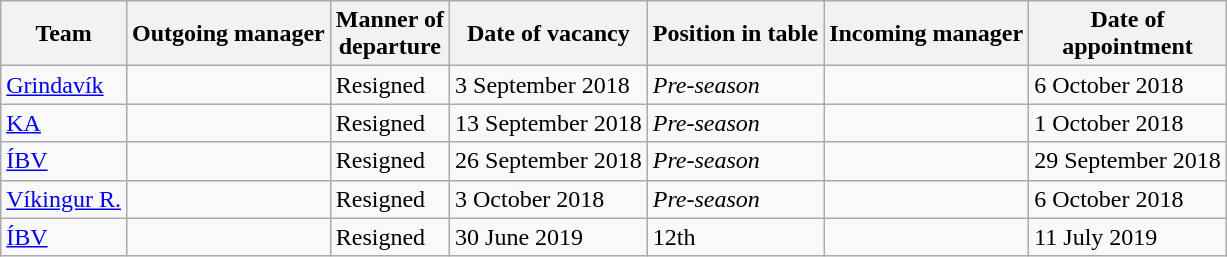<table class="wikitable sortable">
<tr>
<th>Team</th>
<th>Outgoing manager</th>
<th>Manner of<br>departure</th>
<th>Date of vacancy</th>
<th>Position in table</th>
<th>Incoming manager</th>
<th>Date of<br>appointment</th>
</tr>
<tr>
<td><a href='#'>Grindavík</a></td>
<td> </td>
<td rowspan=1>Resigned</td>
<td>3 September 2018</td>
<td><em>Pre-season</em></td>
<td> </td>
<td>6 October 2018</td>
</tr>
<tr>
<td><a href='#'>KA</a></td>
<td> </td>
<td rowspan=1>Resigned</td>
<td>13 September 2018</td>
<td><em>Pre-season</em></td>
<td> </td>
<td>1 October 2018</td>
</tr>
<tr>
<td><a href='#'>ÍBV</a></td>
<td> </td>
<td rowspan=1>Resigned</td>
<td>26 September 2018</td>
<td><em>Pre-season</em></td>
<td> </td>
<td>29 September 2018</td>
</tr>
<tr>
<td><a href='#'>Víkingur R.</a></td>
<td> </td>
<td rowspan=1>Resigned</td>
<td>3 October 2018</td>
<td><em>Pre-season</em></td>
<td> </td>
<td>6 October 2018</td>
</tr>
<tr>
<td><a href='#'>ÍBV</a></td>
<td> </td>
<td rowspan=1>Resigned</td>
<td>30 June 2019</td>
<td>12th</td>
<td> </td>
<td>11 July 2019</td>
</tr>
</table>
